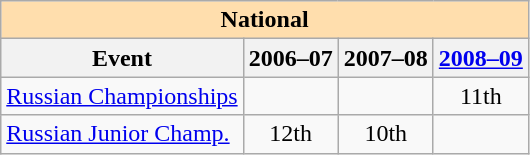<table class="wikitable" style="text-align:center">
<tr>
<th style="background-color: #ffdead; " colspan=4 align=center>National</th>
</tr>
<tr>
<th>Event</th>
<th>2006–07</th>
<th>2007–08</th>
<th><a href='#'>2008–09</a></th>
</tr>
<tr>
<td align=left><a href='#'>Russian Championships</a></td>
<td></td>
<td></td>
<td>11th</td>
</tr>
<tr>
<td align=left><a href='#'>Russian Junior Champ.</a></td>
<td>12th</td>
<td>10th</td>
<td></td>
</tr>
</table>
